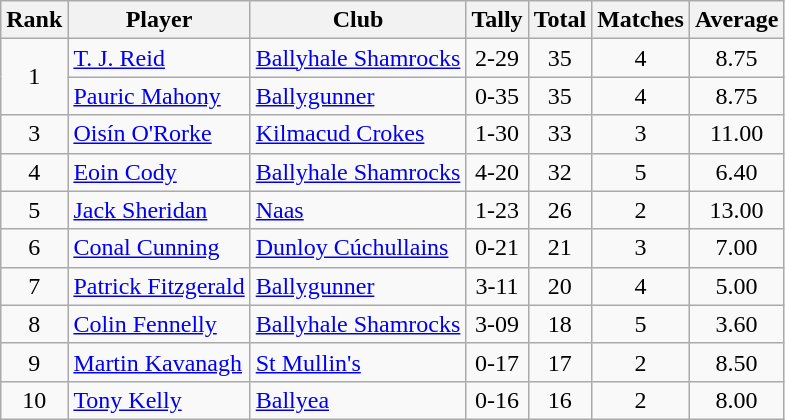<table class="wikitable">
<tr>
<th>Rank</th>
<th>Player</th>
<th>Club</th>
<th>Tally</th>
<th>Total</th>
<th>Matches</th>
<th>Average</th>
</tr>
<tr>
<td rowspan="2" style="text-align:center;">1</td>
<td><a href='#'>T. J. Reid</a></td>
<td><a href='#'>Ballyhale Shamrocks</a></td>
<td align=center>2-29</td>
<td align=center>35</td>
<td align=center>4</td>
<td align=center>8.75</td>
</tr>
<tr>
<td><a href='#'>Pauric Mahony</a></td>
<td><a href='#'>Ballygunner</a></td>
<td align=center>0-35</td>
<td align=center>35</td>
<td align=center>4</td>
<td align=center>8.75</td>
</tr>
<tr>
<td rowspan="1" style="text-align:center;">3</td>
<td><a href='#'>Oisín O'Rorke</a></td>
<td><a href='#'>Kilmacud Crokes</a></td>
<td align=center>1-30</td>
<td align=center>33</td>
<td align=center>3</td>
<td align=center>11.00</td>
</tr>
<tr>
<td rowspan="1" style="text-align:center;">4</td>
<td><a href='#'>Eoin Cody</a></td>
<td><a href='#'>Ballyhale Shamrocks</a></td>
<td align=center>4-20</td>
<td align=center>32</td>
<td align=center>5</td>
<td align=center>6.40</td>
</tr>
<tr>
<td rowspan="1" style="text-align:center;">5</td>
<td><a href='#'>Jack Sheridan</a></td>
<td><a href='#'>Naas</a></td>
<td align=center>1-23</td>
<td align=center>26</td>
<td align=center>2</td>
<td align=center>13.00</td>
</tr>
<tr>
<td rowspan="1" style="text-align:center;">6</td>
<td><a href='#'>Conal Cunning</a></td>
<td><a href='#'>Dunloy Cúchullains</a></td>
<td align=center>0-21</td>
<td align=center>21</td>
<td align=center>3</td>
<td align=center>7.00</td>
</tr>
<tr>
<td rowspan="1" style="text-align:center;">7</td>
<td><a href='#'>Patrick Fitzgerald</a></td>
<td><a href='#'>Ballygunner</a></td>
<td align=center>3-11</td>
<td align=center>20</td>
<td align=center>4</td>
<td align=center>5.00</td>
</tr>
<tr>
<td rowspan="1" style="text-align:center;">8</td>
<td><a href='#'>Colin Fennelly</a></td>
<td><a href='#'>Ballyhale Shamrocks</a></td>
<td align=center>3-09</td>
<td align=center>18</td>
<td align=center>5</td>
<td align=center>3.60</td>
</tr>
<tr>
<td rowspan="1" style="text-align:center;">9</td>
<td><a href='#'>Martin Kavanagh</a></td>
<td><a href='#'>St Mullin's</a></td>
<td align=center>0-17</td>
<td align=center>17</td>
<td align=center>2</td>
<td align=center>8.50</td>
</tr>
<tr>
<td rowspan="1" style="text-align:center;">10</td>
<td><a href='#'>Tony Kelly</a></td>
<td><a href='#'>Ballyea</a></td>
<td align=center>0-16</td>
<td align=center>16</td>
<td align=center>2</td>
<td align=center>8.00</td>
</tr>
</table>
